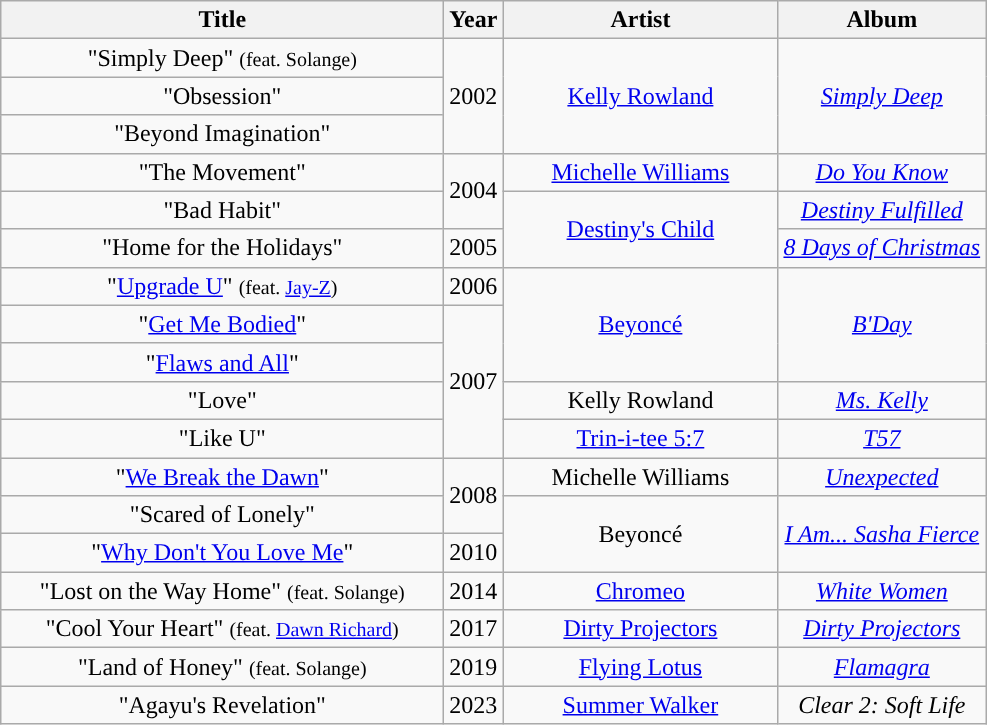<table class="wikitable plainrowheaders" style="text-align:center;" border="1">
<tr>
<th style="width:18em;">Title</th>
<th>Year</th>
<th style="width:11em;">Artist</th>
<th>Album</th>
</tr>
<tr>
<td>"Simply Deep" <small>(feat. Solange)</small></td>
<td rowspan="3">2002</td>
<td rowspan="3"><a href='#'>Kelly Rowland</a></td>
<td rowspan="3"><em><a href='#'>Simply Deep</a></em></td>
</tr>
<tr>
<td>"Obsession"</td>
</tr>
<tr>
<td>"Beyond Imagination"</td>
</tr>
<tr>
<td>"The Movement"</td>
<td rowspan="2">2004</td>
<td><a href='#'>Michelle Williams</a></td>
<td><em><a href='#'>Do You Know</a></em></td>
</tr>
<tr>
<td>"Bad Habit"</td>
<td rowspan="2"><a href='#'>Destiny's Child</a></td>
<td><em><a href='#'>Destiny Fulfilled</a></em></td>
</tr>
<tr>
<td>"Home for the Holidays"</td>
<td>2005</td>
<td><em><a href='#'>8 Days of Christmas</a></em></td>
</tr>
<tr>
<td>"<a href='#'>Upgrade U</a>" <small>(feat. <a href='#'>Jay-Z</a>)</small></td>
<td>2006</td>
<td rowspan="3"><a href='#'>Beyoncé</a></td>
<td rowspan="3"><em><a href='#'>B'Day</a></em></td>
</tr>
<tr>
<td>"<a href='#'>Get Me Bodied</a>"</td>
<td rowspan="4">2007</td>
</tr>
<tr>
<td>"<a href='#'>Flaws and All</a>"</td>
</tr>
<tr>
<td>"Love"</td>
<td>Kelly Rowland</td>
<td><em><a href='#'>Ms. Kelly</a></em></td>
</tr>
<tr>
<td>"Like U"</td>
<td><a href='#'>Trin-i-tee 5:7</a></td>
<td><em><a href='#'>T57</a></em></td>
</tr>
<tr>
<td>"<a href='#'>We Break the Dawn</a>"</td>
<td rowspan="2">2008</td>
<td>Michelle Williams</td>
<td><em><a href='#'>Unexpected</a></em></td>
</tr>
<tr>
<td>"Scared of Lonely"</td>
<td rowspan="2">Beyoncé</td>
<td rowspan="2"><em><a href='#'>I Am... Sasha Fierce</a></em></td>
</tr>
<tr>
<td>"<a href='#'>Why Don't You Love Me</a>"</td>
<td>2010</td>
</tr>
<tr>
<td>"Lost on the Way Home" <small>(feat. Solange)</small></td>
<td>2014</td>
<td><a href='#'>Chromeo</a></td>
<td><em><a href='#'>White Women</a></em></td>
</tr>
<tr>
<td>"Cool Your Heart" <small>(feat. <a href='#'>Dawn Richard</a>) </small></td>
<td>2017</td>
<td><a href='#'>Dirty Projectors</a></td>
<td><em><a href='#'>Dirty Projectors</a></em></td>
</tr>
<tr>
<td>"Land of Honey" <small>(feat. Solange)</small></td>
<td>2019</td>
<td><a href='#'>Flying Lotus</a></td>
<td><em><a href='#'>Flamagra</a></em></td>
</tr>
<tr>
<td>"Agayu's Revelation"</td>
<td>2023</td>
<td><a href='#'>Summer Walker</a></td>
<td><em>Clear 2: Soft Life</em></td>
</tr>
</table>
